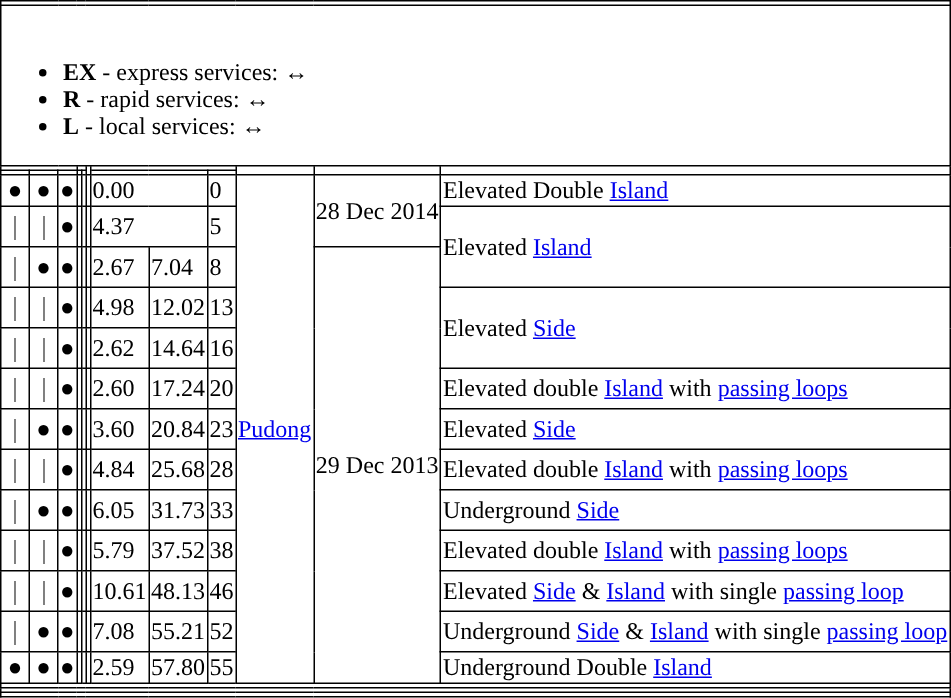<table border=1 style="border-collapse: collapse;" class="mw-collapsible">
<tr>
<th colspan="12" style="text-align: center"></th>
</tr>
<tr>
<td colspan="12" style="text-align: left"><br><ul><li><strong>EX</strong> - express services:  ↔ </li><li><strong>R</strong> - rapid services:  ↔ </li><li><strong>L</strong> - local services:  ↔ </li></ul></td>
</tr>
<tr>
<th rowspan="1" colspan="3"></th>
<th colspan="2"></th>
<th rowspan="2"></th>
<th colspan="3" rowspan="1"></th>
<th rowspan="2"></th>
<th rowspan="2"></th>
<th rowspan="2"></th>
</tr>
<tr>
<th rowspan="1"></th>
<th rowspan="1"></th>
<th rowspan="1"></th>
<th></th>
<th></th>
<th colspan="2"></th>
<th></th>
</tr>
<tr>
<td align="center">●</td>
<td align="center">●</td>
<td align="center">●</td>
<td></td>
<td></td>
<td>   </td>
<td colspan="2">0.00</td>
<td>0</td>
<td rowspan=13><a href='#'>Pudong</a></td>
<td rowspan=2>28 Dec 2014</td>
<td>Elevated Double <a href='#'>Island</a></td>
</tr>
<tr>
<td align="center">｜</td>
<td align="center">｜</td>
<td align="center">●</td>
<td></td>
<td></td>
<td></td>
<td colspan="2">4.37</td>
<td>5</td>
<td rowspan=2>Elevated <a href='#'>Island</a></td>
</tr>
<tr>
<td align="center">｜</td>
<td align="center">●</td>
<td align="center">●</td>
<td></td>
<td></td>
<td></td>
<td>2.67</td>
<td>7.04</td>
<td>8</td>
<td rowspan=11>29 Dec 2013</td>
</tr>
<tr>
<td align="center">｜</td>
<td align="center">｜</td>
<td align="center">●</td>
<td></td>
<td></td>
<td></td>
<td>4.98</td>
<td>12.02</td>
<td>13</td>
<td rowspan=2>Elevated <a href='#'>Side</a></td>
</tr>
<tr>
<td align="center">｜</td>
<td align="center">｜</td>
<td align="center">●</td>
<td></td>
<td></td>
<td></td>
<td>2.62</td>
<td>14.64</td>
<td>16</td>
</tr>
<tr>
<td align="center">｜</td>
<td align="center">｜</td>
<td align="center">●</td>
<td></td>
<td></td>
<td></td>
<td>2.60</td>
<td>17.24</td>
<td>20</td>
<td>Elevated double <a href='#'>Island</a> with <a href='#'>passing loops</a></td>
</tr>
<tr>
<td align="center">｜</td>
<td align="center">●</td>
<td align="center">●</td>
<td></td>
<td></td>
<td></td>
<td>3.60</td>
<td>20.84</td>
<td>23</td>
<td>Elevated <a href='#'>Side</a></td>
</tr>
<tr>
<td align="center">｜</td>
<td align="center">｜</td>
<td align="center">●</td>
<td></td>
<td></td>
<td></td>
<td>4.84</td>
<td>25.68</td>
<td>28</td>
<td>Elevated double <a href='#'>Island</a> with <a href='#'>passing loops</a></td>
</tr>
<tr>
<td align="center">｜</td>
<td align="center">●</td>
<td align="center">●</td>
<td></td>
<td></td>
<td></td>
<td>6.05</td>
<td>31.73</td>
<td>33</td>
<td>Underground <a href='#'>Side</a></td>
</tr>
<tr>
<td align="center">｜</td>
<td align="center">｜</td>
<td align="center">●</td>
<td></td>
<td></td>
<td></td>
<td>5.79</td>
<td>37.52</td>
<td>38</td>
<td>Elevated double <a href='#'>Island</a> with <a href='#'>passing loops</a></td>
</tr>
<tr>
<td align="center">｜</td>
<td align="center">｜</td>
<td align="center">●</td>
<td></td>
<td></td>
<td></td>
<td>10.61</td>
<td>48.13</td>
<td>46</td>
<td>Elevated <a href='#'>Side</a> & <a href='#'>Island</a> with single <a href='#'>passing loop</a></td>
</tr>
<tr>
<td align="center">｜</td>
<td align="center">●</td>
<td align="center">●</td>
<td></td>
<td></td>
<td></td>
<td>7.08</td>
<td>55.21</td>
<td>52</td>
<td>Underground <a href='#'>Side</a> & <a href='#'>Island</a> with single <a href='#'>passing loop</a></td>
</tr>
<tr>
<td align="center">●</td>
<td align="center">●</td>
<td align="center">●</td>
<td></td>
<td></td>
<td></td>
<td>2.59</td>
<td>57.80</td>
<td>55</td>
<td>Underground Double <a href='#'>Island</a></td>
</tr>
<tr style="background:#">
<td colspan = "12"></td>
</tr>
<tr>
<td colspan = "12"></td>
</tr>
<tr style="background: #">
<td colspan = "12"></td>
</tr>
</table>
